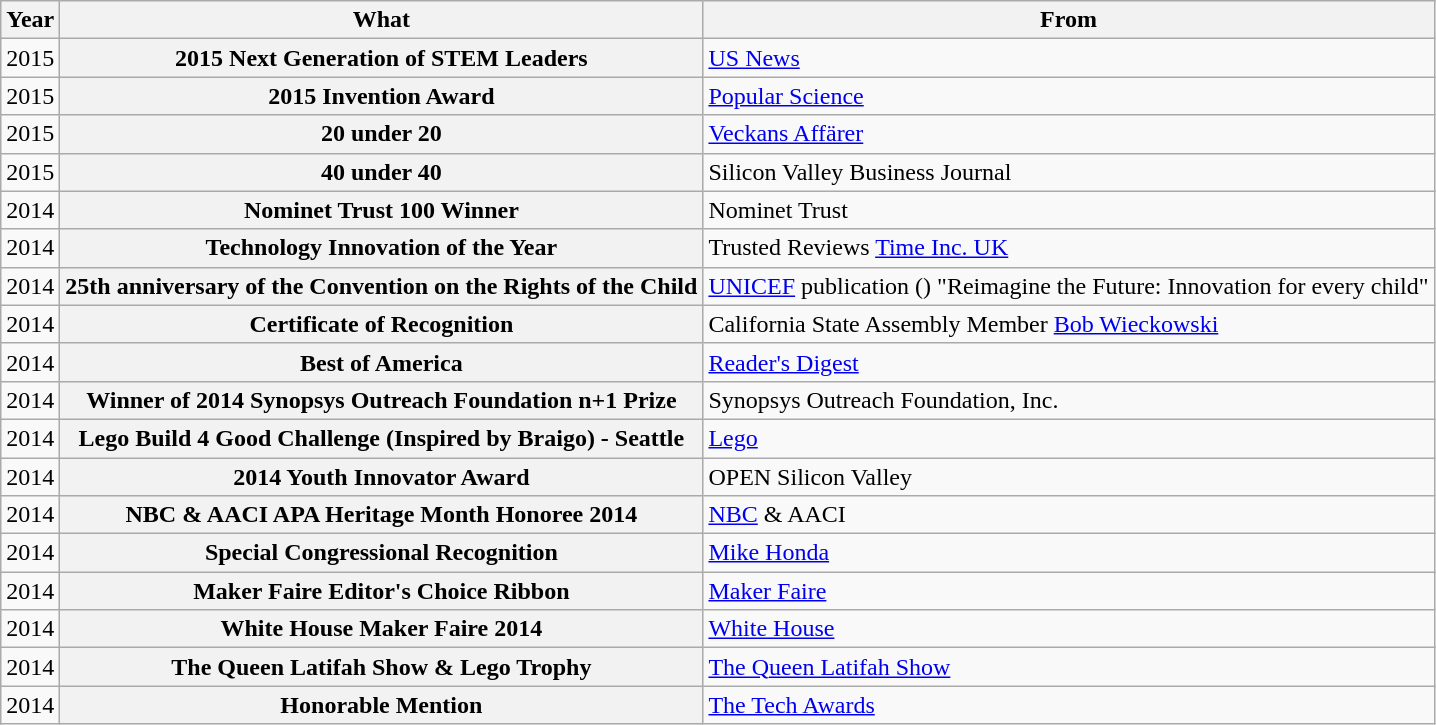<table class="wikitable sortable plainrowheaders">
<tr>
<th scope="col">Year</th>
<th scope="col">What</th>
<th scope="col">From</th>
</tr>
<tr>
<td>2015</td>
<th scope="row">2015 Next Generation of STEM Leaders</th>
<td><a href='#'>US News</a></td>
</tr>
<tr>
<td>2015</td>
<th scope="row">2015 Invention Award</th>
<td><a href='#'>Popular Science</a></td>
</tr>
<tr>
<td>2015</td>
<th scope="row">20 under 20</th>
<td><a href='#'>Veckans Affärer</a></td>
</tr>
<tr>
<td>2015</td>
<th scope="row">40 under 40</th>
<td>Silicon Valley Business Journal </td>
</tr>
<tr>
<td>2014</td>
<th scope="row">Nominet Trust 100 Winner</th>
<td>Nominet Trust </td>
</tr>
<tr>
<td>2014</td>
<th scope="row">Technology Innovation of the Year</th>
<td>Trusted Reviews <a href='#'>Time Inc. UK</a></td>
</tr>
<tr>
<td>2014</td>
<th scope="row">25th anniversary of the Convention on the Rights of the Child </th>
<td><a href='#'>UNICEF</a> publication () "Reimagine the Future: Innovation for every child" </td>
</tr>
<tr>
<td>2014</td>
<th scope="row">Certificate of Recognition </th>
<td>California State Assembly Member <a href='#'>Bob Wieckowski</a></td>
</tr>
<tr>
<td>2014</td>
<th scope="row">Best of America</th>
<td><a href='#'>Reader's Digest</a></td>
</tr>
<tr>
<td>2014</td>
<th scope="row">Winner of 2014 Synopsys Outreach Foundation n+1 Prize </th>
<td>Synopsys Outreach Foundation, Inc.</td>
</tr>
<tr>
<td>2014</td>
<th scope="row">Lego Build 4 Good Challenge (Inspired by Braigo) - Seattle </th>
<td><a href='#'>Lego</a></td>
</tr>
<tr>
<td>2014</td>
<th scope="row">2014 Youth Innovator Award </th>
<td>OPEN Silicon Valley</td>
</tr>
<tr>
<td>2014</td>
<th scope="row">NBC & AACI APA Heritage Month Honoree 2014 </th>
<td><a href='#'>NBC</a> & AACI</td>
</tr>
<tr>
<td>2014</td>
<th scope="row">Special Congressional Recognition</th>
<td><a href='#'>Mike Honda</a></td>
</tr>
<tr>
<td>2014</td>
<th scope="row">Maker Faire Editor's Choice Ribbon</th>
<td><a href='#'>Maker Faire</a></td>
</tr>
<tr>
<td>2014</td>
<th scope="row">White House Maker Faire 2014 </th>
<td><a href='#'>White House</a></td>
</tr>
<tr>
<td>2014</td>
<th scope="row">The Queen Latifah Show & Lego Trophy</th>
<td><a href='#'>The Queen Latifah Show</a></td>
</tr>
<tr>
<td>2014</td>
<th scope="row">Honorable Mention</th>
<td><a href='#'>The Tech Awards</a></td>
</tr>
</table>
